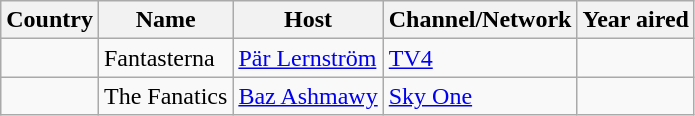<table class="wikitable">
<tr>
<th>Country</th>
<th>Name</th>
<th>Host</th>
<th>Channel/Network</th>
<th>Year aired</th>
</tr>
<tr>
<td></td>
<td>Fantasterna</td>
<td><a href='#'>Pär Lernström</a></td>
<td><a href='#'>TV4</a></td>
<td></td>
</tr>
<tr>
<td></td>
<td>The Fanatics</td>
<td><a href='#'>Baz Ashmawy</a></td>
<td><a href='#'>Sky One</a></td>
<td></td>
</tr>
</table>
